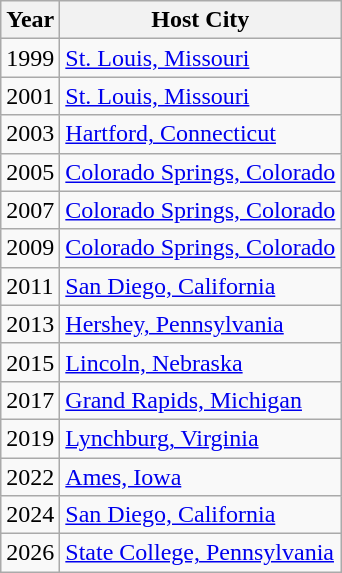<table class="wikitable">
<tr>
<th>Year</th>
<th>Host City</th>
</tr>
<tr>
<td>1999</td>
<td><a href='#'>St. Louis, Missouri</a></td>
</tr>
<tr>
<td>2001</td>
<td><a href='#'>St. Louis, Missouri</a></td>
</tr>
<tr>
<td>2003</td>
<td><a href='#'>Hartford, Connecticut</a></td>
</tr>
<tr>
<td>2005</td>
<td><a href='#'>Colorado Springs, Colorado</a></td>
</tr>
<tr>
<td>2007</td>
<td><a href='#'>Colorado Springs, Colorado</a></td>
</tr>
<tr>
<td>2009</td>
<td><a href='#'>Colorado Springs, Colorado</a></td>
</tr>
<tr>
<td>2011</td>
<td><a href='#'>San Diego, California</a></td>
</tr>
<tr>
<td>2013</td>
<td><a href='#'>Hershey, Pennsylvania</a></td>
</tr>
<tr>
<td>2015</td>
<td><a href='#'>Lincoln, Nebraska</a></td>
</tr>
<tr>
<td>2017</td>
<td><a href='#'>Grand Rapids, Michigan</a></td>
</tr>
<tr>
<td>2019</td>
<td><a href='#'>Lynchburg, Virginia</a></td>
</tr>
<tr>
<td>2022</td>
<td><a href='#'>Ames, Iowa</a></td>
</tr>
<tr>
<td>2024</td>
<td><a href='#'>San Diego, California</a></td>
</tr>
<tr>
<td>2026</td>
<td><a href='#'>State College, Pennsylvania</a></td>
</tr>
</table>
